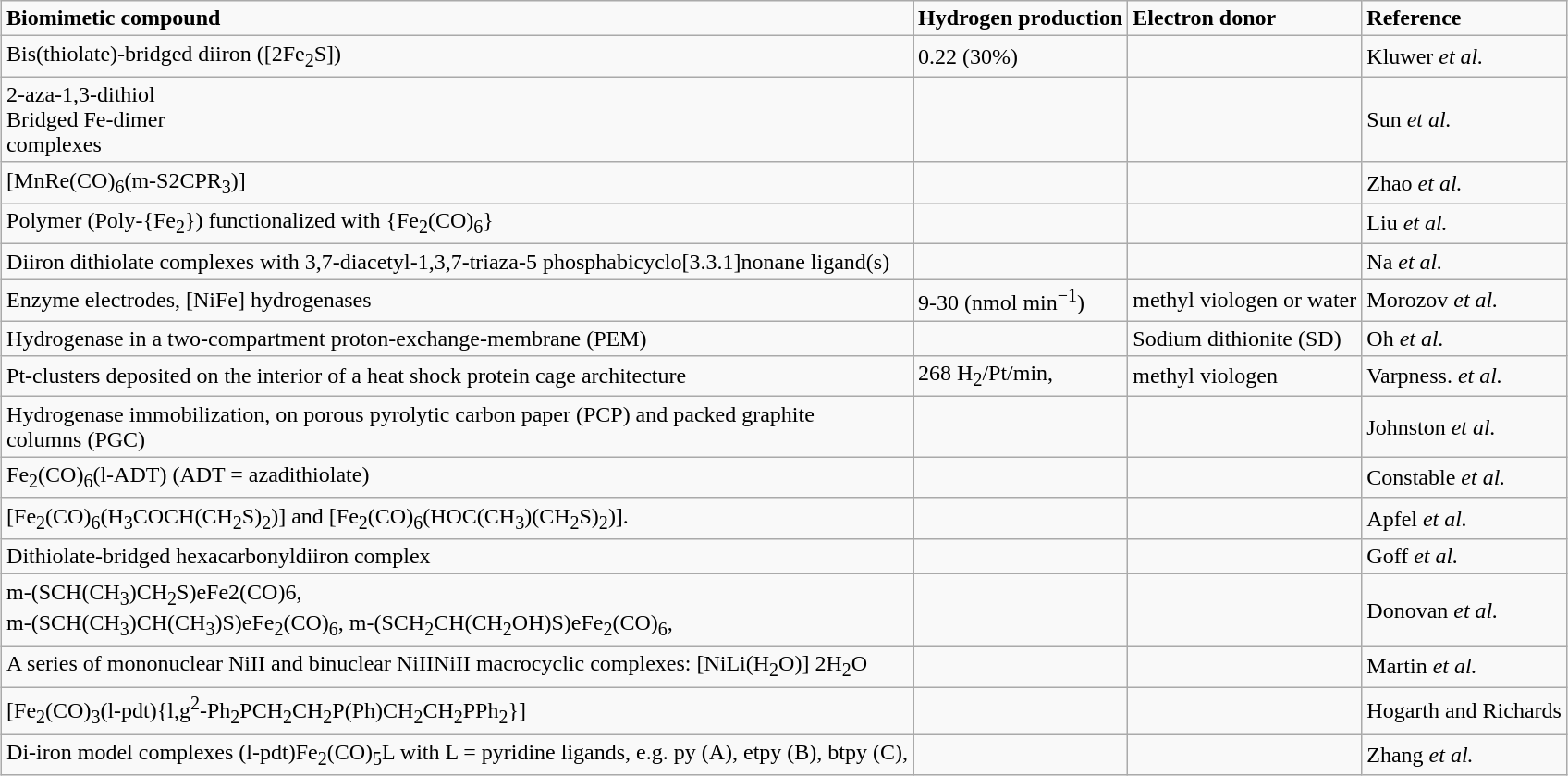<table class="wikitable" style="margin-left: auto; margin-right: auto; border: none;">
<tr>
<td><strong>Biomimetic compound</strong></td>
<td><strong>Hydrogen production</strong></td>
<td><strong>Electron donor</strong></td>
<td><strong>Reference</strong></td>
</tr>
<tr>
<td>Bis(thiolate)-bridged diiron ([2Fe<sub>2</sub>S])</td>
<td>0.22 (30%)</td>
<td></td>
<td>Kluwer <em>et al.</em></td>
</tr>
<tr>
<td>2-aza-1,3-dithiol<br>Bridged Fe-dimer<br>complexes</td>
<td></td>
<td></td>
<td>Sun <em>et al.</em></td>
</tr>
<tr>
<td>[MnRe(CO)<sub>6</sub>(m-S2CPR<sub>3</sub>)]</td>
<td></td>
<td></td>
<td>Zhao <em>et  al.</em></td>
</tr>
<tr>
<td>Polymer (Poly-{Fe<sub>2</sub>})  functionalized with {Fe<sub>2</sub>(CO)<sub>6</sub>}</td>
<td></td>
<td></td>
<td>Liu <em>et al.</em></td>
</tr>
<tr>
<td>Diiron dithiolate complexes with 3,7-diacetyl-1,3,7-triaza-5 phosphabicyclo[3.3.1]nonane ligand(s)</td>
<td></td>
<td></td>
<td>Na <em>et al.</em></td>
</tr>
<tr>
<td>Enzyme electrodes, [NiFe] hydrogenases</td>
<td>9-30 (nmol min<sup>−1</sup>)</td>
<td>methyl viologen or water</td>
<td>Morozov <em>et al.</em></td>
</tr>
<tr>
<td>Hydrogenase in a two-compartment proton-exchange-membrane (PEM)</td>
<td></td>
<td>Sodium dithionite (SD)</td>
<td>Oh <em>et al.</em></td>
</tr>
<tr>
<td>Pt-clusters deposited on the interior of a heat shock protein cage architecture</td>
<td>268 H<sub>2</sub>/Pt/min,</td>
<td>methyl viologen</td>
<td>Varpness. <em>et al.</em></td>
</tr>
<tr>
<td>Hydrogenase immobilization, on porous pyrolytic carbon paper (PCP) and packed graphite<br>columns (PGC)</td>
<td></td>
<td></td>
<td>Johnston <em>et al.</em></td>
</tr>
<tr>
<td>Fe<sub>2</sub>(CO)<sub>6</sub>(l-ADT) (ADT  = azadithiolate)</td>
<td></td>
<td></td>
<td>Constable <em>et al.</em></td>
</tr>
<tr>
<td>[Fe<sub>2</sub>(CO)<sub>6</sub>(H<sub>3</sub>COCH(CH<sub>2</sub>S)<sub>2</sub>)]  and [Fe<sub>2</sub>(CO)<sub>6</sub>(HOC(CH<sub>3</sub>)(CH<sub>2</sub>S)<sub>2</sub>)].</td>
<td></td>
<td></td>
<td>Apfel <em>et al.</em></td>
</tr>
<tr>
<td>Dithiolate-bridged hexacarbonyldiiron complex</td>
<td></td>
<td></td>
<td>Goff <em>et al.</em></td>
</tr>
<tr>
<td>m-(SCH(CH<sub>3</sub>)CH<sub>2</sub>S)eFe2(CO)6,<br>m-(SCH(CH<sub>3</sub>)CH(CH<sub>3</sub>)S)eFe<sub>2</sub>(CO)<sub>6</sub>,  m-(SCH<sub>2</sub>CH(CH<sub>2</sub>OH)S)eFe<sub>2</sub>(CO)<sub>6</sub>,</td>
<td></td>
<td></td>
<td>Donovan <em>et al.</em></td>
</tr>
<tr>
<td>A series of mononuclear NiII and binuclear NiIINiII macrocyclic complexes: [NiLi(H<sub>2</sub>O)] 2H<sub>2</sub>O</td>
<td></td>
<td></td>
<td>Martin <em>et al.</em></td>
</tr>
<tr>
<td>[Fe<sub>2</sub>(CO)<sub>3</sub>(l-pdt){l,g<sup>2</sup>-Ph<sub>2</sub>PCH<sub>2</sub>CH<sub>2</sub>P(Ph)CH<sub>2</sub>CH<sub>2</sub>PPh<sub>2</sub>}]</td>
<td></td>
<td></td>
<td>Hogarth and Richards</td>
</tr>
<tr>
<td>Di-iron model complexes (l-pdt)Fe<sub>2</sub>(CO)<sub>5</sub>L with L = pyridine ligands, e.g. py (A), etpy (B), btpy (C),</td>
<td></td>
<td></td>
<td>Zhang <em>et  al.</em></td>
</tr>
</table>
